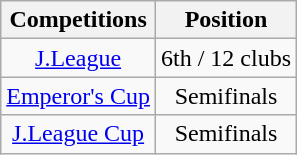<table class="wikitable" style="text-align:center;">
<tr>
<th>Competitions</th>
<th>Position</th>
</tr>
<tr>
<td><a href='#'>J.League</a></td>
<td>6th / 12 clubs</td>
</tr>
<tr>
<td><a href='#'>Emperor's Cup</a></td>
<td>Semifinals</td>
</tr>
<tr>
<td><a href='#'>J.League Cup</a></td>
<td>Semifinals</td>
</tr>
</table>
